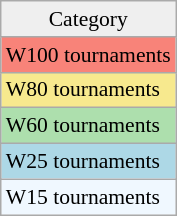<table class=wikitable style=font-size:90%;>
<tr align=center>
<td style="background:#efefef;">Category</td>
</tr>
<tr style="background:#f88379;">
<td>W100 tournaments</td>
</tr>
<tr style="background:#f7e98e;">
<td>W80 tournaments</td>
</tr>
<tr style="background:#addfad;">
<td>W60 tournaments</td>
</tr>
<tr style="background:lightblue;">
<td>W25 tournaments</td>
</tr>
<tr style="background:#f0f8ff;">
<td>W15 tournaments</td>
</tr>
</table>
